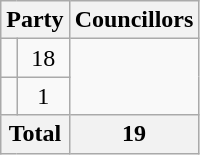<table class="wikitable">
<tr>
<th colspan=2>Party</th>
<th>Councillors</th>
</tr>
<tr>
<td></td>
<td align=center>18</td>
</tr>
<tr>
<td></td>
<td align=center>1</td>
</tr>
<tr>
<th colspan=2>Total</th>
<th>19</th>
</tr>
</table>
